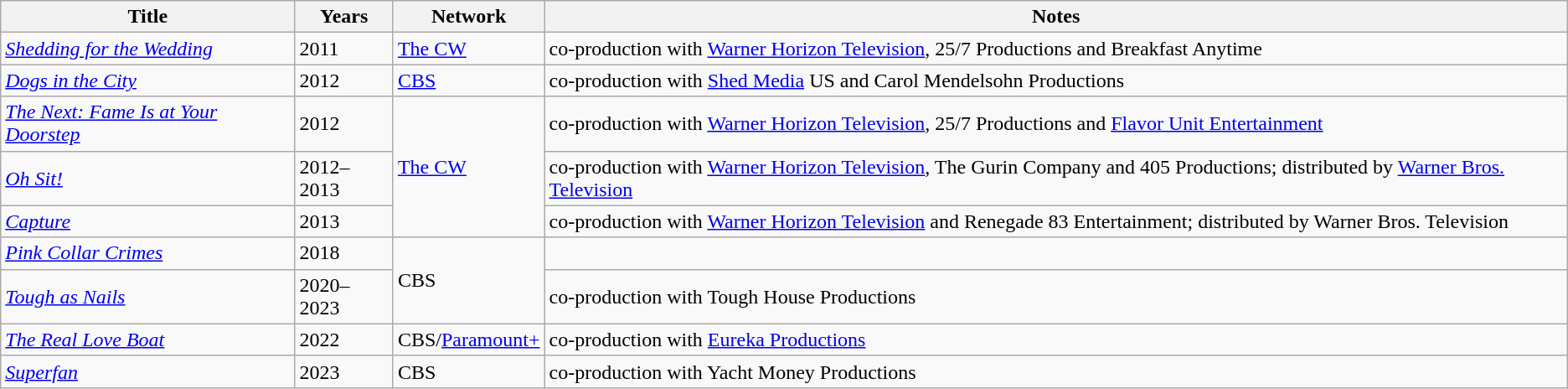<table class="wikitable sortable">
<tr>
<th>Title</th>
<th>Years</th>
<th>Network</th>
<th>Notes</th>
</tr>
<tr>
<td><em><a href='#'>Shedding for the Wedding</a></em></td>
<td>2011</td>
<td><a href='#'>The CW</a></td>
<td>co-production with <a href='#'>Warner Horizon Television</a>, 25/7 Productions and Breakfast Anytime</td>
</tr>
<tr>
<td><em><a href='#'>Dogs in the City</a></em></td>
<td>2012</td>
<td><a href='#'>CBS</a></td>
<td>co-production with <a href='#'>Shed Media</a> US and Carol Mendelsohn Productions</td>
</tr>
<tr>
<td><em><a href='#'>The Next: Fame Is at Your Doorstep</a></em></td>
<td>2012</td>
<td rowspan="3"><a href='#'>The CW</a></td>
<td>co-production with <a href='#'>Warner Horizon Television</a>, 25/7 Productions and <a href='#'>Flavor Unit Entertainment</a></td>
</tr>
<tr>
<td><em><a href='#'>Oh Sit!</a></em></td>
<td>2012–2013</td>
<td>co-production with <a href='#'>Warner Horizon Television</a>, The Gurin Company and 405 Productions; distributed by <a href='#'>Warner Bros. Television</a></td>
</tr>
<tr>
<td><em><a href='#'>Capture</a></em></td>
<td>2013</td>
<td>co-production with <a href='#'>Warner Horizon Television</a> and Renegade 83 Entertainment; distributed by Warner Bros. Television</td>
</tr>
<tr>
<td><em><a href='#'>Pink Collar Crimes</a></em></td>
<td>2018</td>
<td rowspan="2">CBS</td>
<td></td>
</tr>
<tr>
<td><em><a href='#'>Tough as Nails</a></em></td>
<td>2020–2023</td>
<td>co-production with Tough House Productions</td>
</tr>
<tr>
<td><em><a href='#'>The Real Love Boat</a></em></td>
<td>2022</td>
<td>CBS/<a href='#'>Paramount+</a></td>
<td>co-production with <a href='#'>Eureka Productions</a></td>
</tr>
<tr>
<td><em><a href='#'>Superfan</a></em></td>
<td>2023</td>
<td>CBS</td>
<td>co-production with Yacht Money Productions</td>
</tr>
</table>
